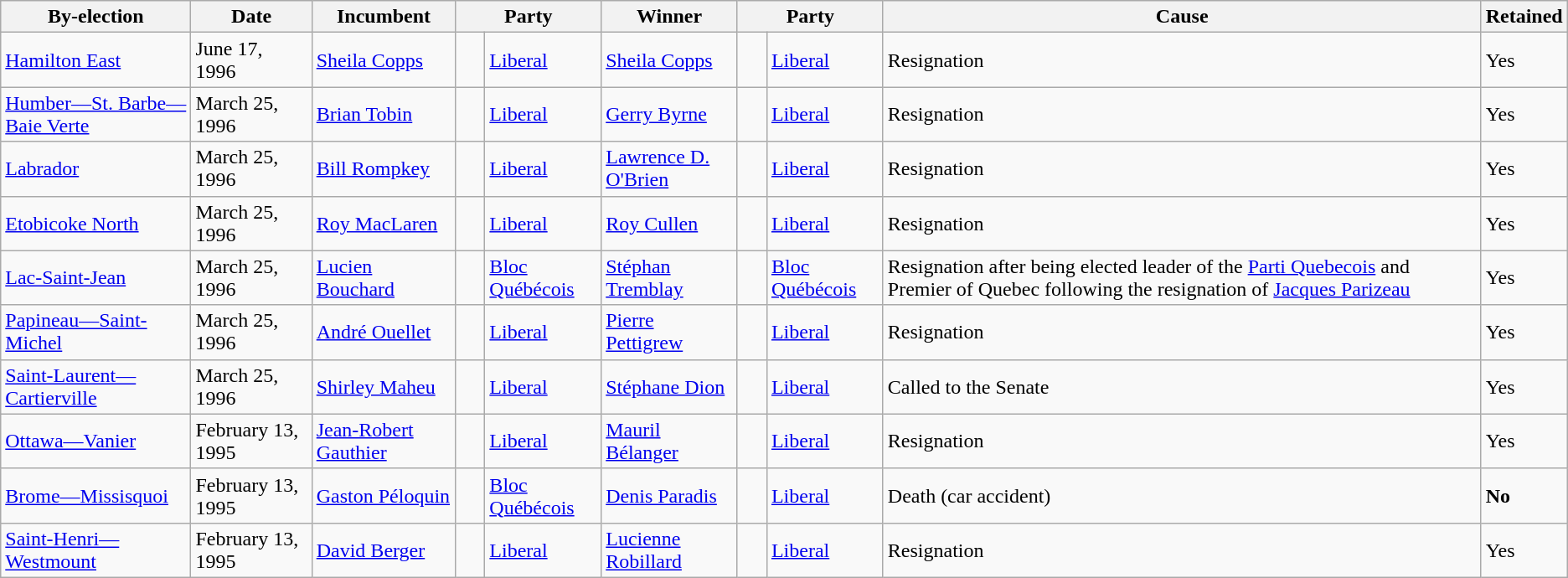<table class="wikitable">
<tr>
<th>By-election</th>
<th>Date</th>
<th>Incumbent</th>
<th colspan=2>Party</th>
<th>Winner</th>
<th colspan=2>Party</th>
<th>Cause</th>
<th>Retained</th>
</tr>
<tr>
<td><a href='#'>Hamilton East</a></td>
<td>June 17, 1996</td>
<td><a href='#'>Sheila Copps</a></td>
<td>    </td>
<td><a href='#'>Liberal</a></td>
<td><a href='#'>Sheila Copps</a></td>
<td>    </td>
<td><a href='#'>Liberal</a></td>
<td>Resignation</td>
<td>Yes</td>
</tr>
<tr>
<td><a href='#'>Humber—St. Barbe—Baie Verte</a></td>
<td>March 25, 1996</td>
<td><a href='#'>Brian Tobin</a></td>
<td>    </td>
<td><a href='#'>Liberal</a></td>
<td><a href='#'>Gerry Byrne</a></td>
<td>    </td>
<td><a href='#'>Liberal</a></td>
<td>Resignation</td>
<td>Yes</td>
</tr>
<tr>
<td><a href='#'>Labrador</a></td>
<td>March 25, 1996</td>
<td><a href='#'>Bill Rompkey</a></td>
<td>    </td>
<td><a href='#'>Liberal</a></td>
<td><a href='#'>Lawrence D. O'Brien</a></td>
<td>    </td>
<td><a href='#'>Liberal</a></td>
<td>Resignation</td>
<td>Yes</td>
</tr>
<tr>
<td><a href='#'>Etobicoke North</a></td>
<td>March 25, 1996</td>
<td><a href='#'>Roy MacLaren</a></td>
<td>    </td>
<td><a href='#'>Liberal</a></td>
<td><a href='#'>Roy Cullen</a></td>
<td>    </td>
<td><a href='#'>Liberal</a></td>
<td>Resignation</td>
<td>Yes</td>
</tr>
<tr>
<td><a href='#'>Lac-Saint-Jean</a></td>
<td>March 25, 1996</td>
<td><a href='#'>Lucien Bouchard</a></td>
<td>    </td>
<td><a href='#'>Bloc Québécois</a></td>
<td><a href='#'>Stéphan Tremblay</a></td>
<td>    </td>
<td><a href='#'>Bloc Québécois</a></td>
<td>Resignation after being elected leader of the <a href='#'>Parti Quebecois</a> and Premier of Quebec following the resignation of <a href='#'>Jacques Parizeau</a></td>
<td>Yes</td>
</tr>
<tr>
<td><a href='#'>Papineau—Saint-Michel</a></td>
<td>March 25, 1996</td>
<td><a href='#'>André Ouellet</a></td>
<td>    </td>
<td><a href='#'>Liberal</a></td>
<td><a href='#'>Pierre Pettigrew</a></td>
<td>    </td>
<td><a href='#'>Liberal</a></td>
<td>Resignation</td>
<td>Yes</td>
</tr>
<tr>
<td><a href='#'>Saint-Laurent—Cartierville</a></td>
<td>March 25, 1996</td>
<td><a href='#'>Shirley Maheu</a></td>
<td>    </td>
<td><a href='#'>Liberal</a></td>
<td><a href='#'>Stéphane Dion</a></td>
<td>    </td>
<td><a href='#'>Liberal</a></td>
<td>Called to the Senate</td>
<td>Yes</td>
</tr>
<tr>
<td><a href='#'>Ottawa—Vanier</a></td>
<td>February 13, 1995</td>
<td><a href='#'>Jean-Robert Gauthier</a></td>
<td>    </td>
<td><a href='#'>Liberal</a></td>
<td><a href='#'>Mauril Bélanger</a></td>
<td>    </td>
<td><a href='#'>Liberal</a></td>
<td>Resignation</td>
<td>Yes</td>
</tr>
<tr>
<td><a href='#'>Brome—Missisquoi</a></td>
<td>February 13, 1995</td>
<td><a href='#'>Gaston Péloquin</a></td>
<td>    </td>
<td><a href='#'>Bloc Québécois</a></td>
<td><a href='#'>Denis Paradis</a></td>
<td>    </td>
<td><a href='#'>Liberal</a></td>
<td>Death (car accident)</td>
<td><strong>No</strong></td>
</tr>
<tr>
<td><a href='#'>Saint-Henri—Westmount</a></td>
<td>February 13, 1995</td>
<td><a href='#'>David Berger</a></td>
<td>    </td>
<td><a href='#'>Liberal</a></td>
<td><a href='#'>Lucienne Robillard</a></td>
<td>    </td>
<td><a href='#'>Liberal</a></td>
<td>Resignation</td>
<td>Yes</td>
</tr>
</table>
